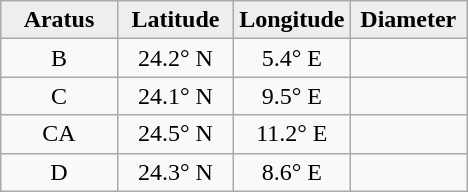<table class="wikitable">
<tr>
<th width="25%" style="background:#eeeeee;">Aratus</th>
<th width="25%" style="background:#eeeeee;">Latitude</th>
<th width="25%" style="background:#eeeeee;">Longitude</th>
<th width="25%" style="background:#eeeeee;">Diameter</th>
</tr>
<tr>
<td align="center">B</td>
<td align="center">24.2° N</td>
<td align="center">5.4° E</td>
<td align="center"></td>
</tr>
<tr>
<td align="center">C</td>
<td align="center">24.1° N</td>
<td align="center">9.5° E</td>
<td align="center"></td>
</tr>
<tr>
<td align="center">CA</td>
<td align="center">24.5° N</td>
<td align="center">11.2° E</td>
<td align="center"></td>
</tr>
<tr>
<td align="center">D</td>
<td align="center">24.3° N</td>
<td align="center">8.6° E</td>
<td align="center"></td>
</tr>
</table>
